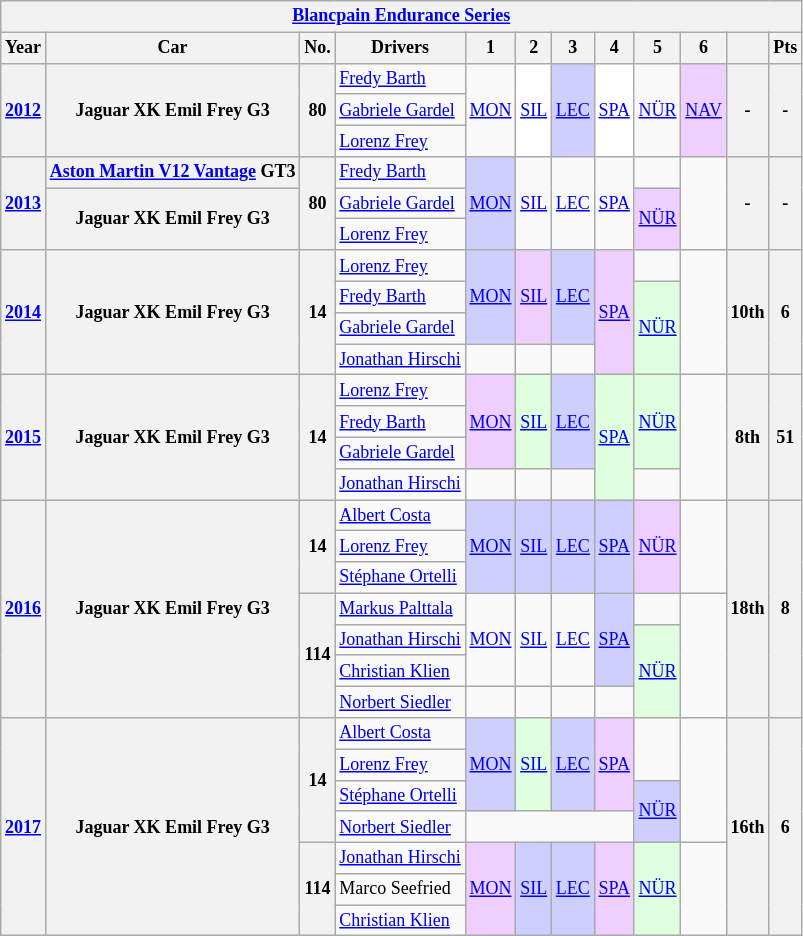<table class="wikitable" style="text-align:center; font-size:75%">
<tr>
<th colspan=12><a href='#'>Blancpain Endurance Series</a></th>
</tr>
<tr>
<th>Year</th>
<th>Car</th>
<th>No.</th>
<th>Drivers</th>
<th>1</th>
<th>2</th>
<th>3</th>
<th>4</th>
<th>5</th>
<th>6</th>
<th></th>
<th>Pts</th>
</tr>
<tr>
<th rowspan=3><a href='#'>2012</a></th>
<th rowspan=3>Jaguar XK Emil Frey G3</th>
<th rowspan=3>80</th>
<td align=left> <a href='#'>Fredy Barth</a></td>
<td rowspan=3><a href='#'>MON</a></td>
<td rowspan=3 style="background-color:#ffffff"><a href='#'>SIL</a><br></td>
<td rowspan=3 style="background-color:#cfcfff"><a href='#'>LEC</a><br></td>
<td rowspan=3 style="background-color:#ffffff"><a href='#'>SPA</a><br></td>
<td rowspan=3><a href='#'>NÜR</a></td>
<td rowspan=3 style="background-color:#efcfff"><a href='#'>NAV</a><br></td>
<th rowspan=3>-</th>
<th rowspan=3>-</th>
</tr>
<tr>
<td align="left"> <a href='#'>Gabriele Gardel</a></td>
</tr>
<tr>
<td align="left"> <a href='#'>Lorenz Frey</a></td>
</tr>
<tr>
<th rowspan=3><a href='#'>2013</a></th>
<th><a href='#'>Aston Martin V12 Vantage</a> GT3</th>
<th rowspan=3>80</th>
<td align="left"> <a href='#'>Fredy Barth</a></td>
<td rowspan=3 style="background-color:#cfcfff"><a href='#'>MON</a><br></td>
<td rowspan=3><a href='#'>SIL</a></td>
<td rowspan=3><a href='#'>LEC</a></td>
<td rowspan=3><a href='#'>SPA</a></td>
<td></td>
<td rowspan=3></td>
<th rowspan=3>-</th>
<th rowspan=3>-</th>
</tr>
<tr>
<th rowspan=2>Jaguar XK Emil Frey G3</th>
<td align="left"> <a href='#'>Gabriele Gardel</a></td>
<td rowspan=2 style="background-color:#efcfff"><a href='#'>NÜR</a><br></td>
</tr>
<tr>
<td align="left"> <a href='#'>Lorenz Frey</a></td>
</tr>
<tr>
<th rowspan=4><a href='#'>2014</a></th>
<th rowspan=4>Jaguar XK Emil Frey G3</th>
<th rowspan=4>14</th>
<td align="left"> <a href='#'>Lorenz Frey</a></td>
<td rowspan=3 style="background-color:#cfcfff"><a href='#'>MON</a><br></td>
<td rowspan=3 style="background-color:#efcfff"><a href='#'>SIL</a><br></td>
<td rowspan=3 style="background-color:#cfcfff"><a href='#'>LEC</a><br></td>
<td rowspan=4 style="background-color:#efcfff"><a href='#'>SPA</a><br></td>
<td></td>
<td rowspan=4></td>
<th rowspan=4>10th</th>
<th rowspan=4>6</th>
</tr>
<tr>
<td align="left"> <a href='#'>Fredy Barth</a></td>
<td rowspan=3 style="background-color:#dfffdf"><a href='#'>NÜR</a><br></td>
</tr>
<tr>
<td align="left"> <a href='#'>Gabriele Gardel</a></td>
</tr>
<tr>
<td align="left"> <a href='#'>Jonathan Hirschi</a></td>
<td></td>
<td></td>
<td></td>
</tr>
<tr>
<th rowspan=4><a href='#'>2015</a></th>
<th rowspan=4>Jaguar XK Emil Frey G3</th>
<th rowspan=4>14</th>
<td align="left"> <a href='#'>Lorenz Frey</a></td>
<td rowspan=3 style="background-color:#efcfff"><a href='#'>MON</a><br></td>
<td rowspan=3 style="background-color:#dfffdf"><a href='#'>SIL</a><br></td>
<td rowspan=3 style="background-color:#cfcfff"><a href='#'>LEC</a><br></td>
<td rowspan=4 style="background-color:#dfffdf"><a href='#'>SPA</a><br></td>
<td rowspan=3 style="background-color:#dfffdf"><a href='#'>NÜR</a><br></td>
<td rowspan=4></td>
<th rowspan=4>8th</th>
<th rowspan=4>51</th>
</tr>
<tr>
<td align="left"> <a href='#'>Fredy Barth</a></td>
</tr>
<tr>
<td align="left"> <a href='#'>Gabriele Gardel</a></td>
</tr>
<tr>
<td align="left"> <a href='#'>Jonathan Hirschi</a></td>
<td></td>
<td></td>
<td></td>
<td></td>
</tr>
<tr>
<th rowspan=7><a href='#'>2016</a></th>
<th rowspan=7>Jaguar XK Emil Frey G3</th>
<th rowspan=3>14</th>
<td align="left"> <a href='#'>Albert Costa</a></td>
<td rowspan=3 style="background-color:#cfcfff"><a href='#'>MON</a><br></td>
<td rowspan=3 style="background-color:#cfcfff"><a href='#'>SIL</a><br></td>
<td rowspan=3 style="background-color:#cfcfff"><a href='#'>LEC</a><br></td>
<td rowspan=3 style="background-color:#cfcfff"><a href='#'>SPA</a><br></td>
<td rowspan=3 style="background-color:#efcfff"><a href='#'>NÜR</a><br></td>
<td rowspan=3></td>
<th rowspan=7>18th</th>
<th rowspan=7>8</th>
</tr>
<tr>
<td align="left"> <a href='#'>Lorenz Frey</a></td>
</tr>
<tr>
<td align="left"> <a href='#'>Stéphane Ortelli</a></td>
</tr>
<tr>
<th rowspan=4>114</th>
<td align="left"> <a href='#'>Markus Palttala</a></td>
<td rowspan=3><a href='#'>MON</a></td>
<td rowspan=3><a href='#'>SIL</a></td>
<td rowspan=3><a href='#'>LEC</a></td>
<td rowspan=3 style="background-color:#cfcfff"><a href='#'>SPA</a><br></td>
<td></td>
<td rowspan=4></td>
</tr>
<tr>
<td align="left"> <a href='#'>Jonathan Hirschi</a></td>
<td rowspan=3 style="background-color:#dfffdf"><a href='#'>NÜR</a><br></td>
</tr>
<tr>
<td align="left"> <a href='#'>Christian Klien</a></td>
</tr>
<tr>
<td align="left"> <a href='#'>Norbert Siedler</a></td>
<td></td>
<td></td>
<td></td>
<td></td>
</tr>
<tr>
<th rowspan=8><a href='#'>2017</a></th>
<th rowspan=8>Jaguar XK Emil Frey G3</th>
<th rowspan=4>14</th>
<td align="left"> <a href='#'>Albert Costa</a></td>
<td rowspan=3 style="background-color:#cfcfff"><a href='#'>MON</a><br></td>
<td rowspan=3 style="background-color:#dfffdf"><a href='#'>SIL</a><br></td>
<td rowspan=3 style="background-color:#cfcfff"><a href='#'>LEC</a><br></td>
<td rowspan=3 style="background-color:#efcfff"><a href='#'>SPA</a><br></td>
<td rowspan=2></td>
<td rowspan=4></td>
<th rowspan=8>16th</th>
<th rowspan=8>6</th>
</tr>
<tr>
<td align="left"> <a href='#'>Lorenz Frey</a></td>
</tr>
<tr>
<td align="left"> <a href='#'>Stéphane Ortelli</a></td>
<td rowspan=2 style="background-color:#cfcfff"><a href='#'>NÜR</a><br></td>
</tr>
<tr>
<td align="left"> <a href='#'>Norbert Siedler</a></td>
</tr>
<tr>
<th rowspan=3>114</th>
<td align="left"> <a href='#'>Jonathan Hirschi</a></td>
<td rowspan=3 style="background-color:#efcfff"><a href='#'>MON</a><br></td>
<td rowspan=3 style="background-color:#cfcfff"><a href='#'>SIL</a><br></td>
<td rowspan=3 style="background-color:#cfcfff"><a href='#'>LEC</a><br></td>
<td rowspan=3 style="background-color:#efcfff"><a href='#'>SPA</a><br></td>
<td rowspan=3 style="background-color:#dfffdf"><a href='#'>NÜR</a><br></td>
<td rowspan=3></td>
</tr>
<tr>
<td align="left"> Marco Seefried</td>
</tr>
<tr>
<td align="left"> <a href='#'>Christian Klien</a></td>
</tr>
</table>
